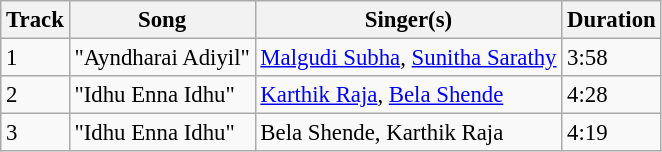<table class="wikitable" style="font-size:95%;">
<tr>
<th>Track</th>
<th>Song</th>
<th>Singer(s)</th>
<th>Duration</th>
</tr>
<tr>
<td>1</td>
<td>"Ayndharai Adiyil"</td>
<td><a href='#'>Malgudi Subha</a>, <a href='#'>Sunitha Sarathy</a></td>
<td>3:58</td>
</tr>
<tr>
<td>2</td>
<td>"Idhu Enna Idhu"</td>
<td><a href='#'>Karthik Raja</a>, <a href='#'>Bela Shende</a></td>
<td>4:28</td>
</tr>
<tr>
<td>3</td>
<td>"Idhu Enna Idhu"</td>
<td>Bela Shende, Karthik Raja</td>
<td>4:19</td>
</tr>
</table>
